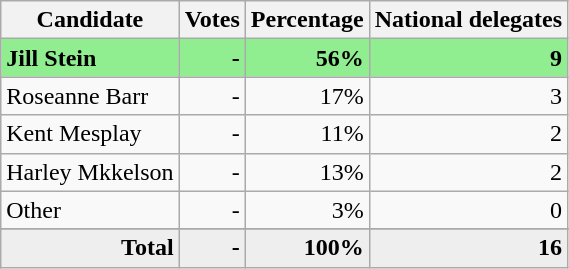<table class="wikitable" style="text-align:right;">
<tr>
<th>Candidate</th>
<th>Votes</th>
<th>Percentage</th>
<th>National delegates</th>
</tr>
<tr style="background:lightgreen;">
<td style="text-align:left;"><strong>Jill Stein</strong></td>
<td><strong>-</strong></td>
<td><strong>56%</strong></td>
<td><strong>9</strong></td>
</tr>
<tr>
<td style="text-align:left;">Roseanne Barr</td>
<td>-</td>
<td>17%</td>
<td>3</td>
</tr>
<tr>
<td style="text-align:left;">Kent Mesplay</td>
<td>-</td>
<td>11%</td>
<td>2</td>
</tr>
<tr>
<td style="text-align:left;">Harley Mkkelson</td>
<td>-</td>
<td>13%</td>
<td>2</td>
</tr>
<tr>
<td style="text-align:left;">Other</td>
<td>-</td>
<td>3%</td>
<td>0</td>
</tr>
<tr>
</tr>
<tr style="background:#eee;">
<td style="margin-right:0.50px"><strong>Total</strong></td>
<td style="margin-right:0.50px"><strong>-</strong></td>
<td style="margin-right:0.50px"><strong>100%</strong></td>
<td style="margin-right:0.50px"><strong>16</strong></td>
</tr>
</table>
